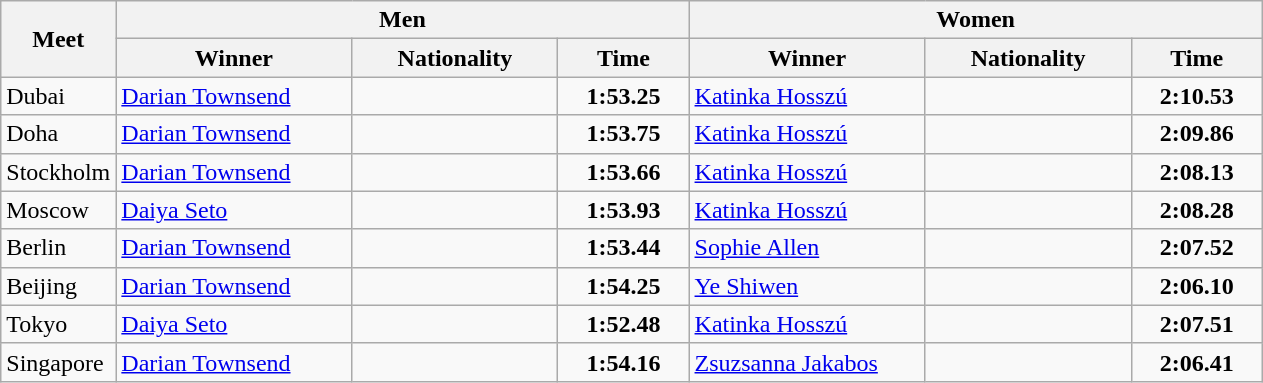<table class="wikitable">
<tr>
<th rowspan="2">Meet</th>
<th colspan="3">Men</th>
<th colspan="3">Women</th>
</tr>
<tr>
<th width=150>Winner</th>
<th width=130>Nationality</th>
<th width=80>Time</th>
<th width=150>Winner</th>
<th width=130>Nationality</th>
<th width=80>Time</th>
</tr>
<tr>
<td>Dubai</td>
<td><a href='#'>Darian Townsend</a></td>
<td></td>
<td align=center><strong>1:53.25</strong></td>
<td><a href='#'>Katinka Hosszú</a></td>
<td></td>
<td align=center><strong>2:10.53</strong></td>
</tr>
<tr>
<td>Doha</td>
<td><a href='#'>Darian Townsend</a></td>
<td></td>
<td align=center><strong>1:53.75</strong></td>
<td><a href='#'>Katinka Hosszú</a></td>
<td></td>
<td align=center><strong>2:09.86</strong></td>
</tr>
<tr>
<td>Stockholm</td>
<td><a href='#'>Darian Townsend</a></td>
<td></td>
<td align=center><strong>1:53.66</strong></td>
<td><a href='#'>Katinka Hosszú</a></td>
<td></td>
<td align=center><strong>2:08.13</strong></td>
</tr>
<tr>
<td>Moscow</td>
<td><a href='#'>Daiya Seto</a></td>
<td></td>
<td align=center><strong>1:53.93</strong></td>
<td><a href='#'>Katinka Hosszú</a></td>
<td></td>
<td align=center><strong>2:08.28</strong></td>
</tr>
<tr>
<td>Berlin</td>
<td><a href='#'>Darian Townsend</a></td>
<td></td>
<td align=center><strong>1:53.44</strong></td>
<td><a href='#'>Sophie Allen</a></td>
<td></td>
<td align=center><strong>2:07.52</strong></td>
</tr>
<tr>
<td>Beijing</td>
<td><a href='#'>Darian Townsend</a></td>
<td></td>
<td align=center><strong>1:54.25</strong></td>
<td><a href='#'>Ye Shiwen</a></td>
<td></td>
<td align=center><strong>2:06.10</strong></td>
</tr>
<tr>
<td>Tokyo</td>
<td><a href='#'>Daiya Seto</a></td>
<td></td>
<td align=center><strong>1:52.48</strong></td>
<td><a href='#'>Katinka Hosszú</a></td>
<td></td>
<td align=center><strong>2:07.51</strong></td>
</tr>
<tr>
<td>Singapore</td>
<td><a href='#'>Darian Townsend</a></td>
<td></td>
<td align=center><strong>1:54.16</strong></td>
<td><a href='#'>Zsuzsanna Jakabos</a></td>
<td></td>
<td align=center><strong>2:06.41</strong></td>
</tr>
</table>
